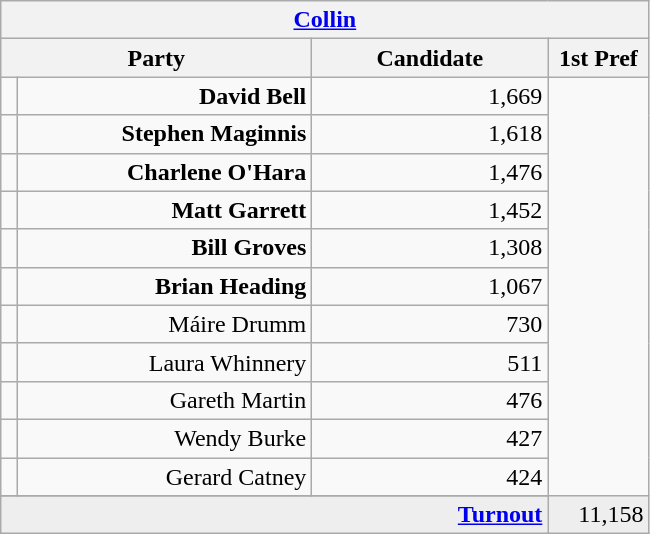<table class="wikitable">
<tr>
<th colspan="4" align="center"><a href='#'>Collin</a></th>
</tr>
<tr>
<th colspan="2" align="center" width=200>Party</th>
<th width=150>Candidate</th>
<th width=60>1st Pref</th>
</tr>
<tr>
<td></td>
<td align="right"><strong>David Bell</strong></td>
<td align="right">1,669</td>
</tr>
<tr>
<td></td>
<td align="right"><strong>Stephen Maginnis</strong></td>
<td align="right">1,618</td>
</tr>
<tr>
<td></td>
<td align="right"><strong>Charlene O'Hara</strong></td>
<td align="right">1,476</td>
</tr>
<tr>
<td></td>
<td align="right"><strong>Matt Garrett</strong></td>
<td align="right">1,452</td>
</tr>
<tr>
<td></td>
<td align="right"><strong>Bill Groves</strong></td>
<td align="right">1,308</td>
</tr>
<tr>
<td></td>
<td align="right"><strong>Brian Heading</strong></td>
<td align="right">1,067</td>
</tr>
<tr>
<td></td>
<td align="right">Máire Drumm</td>
<td align="right">730</td>
</tr>
<tr>
<td></td>
<td align="right">Laura Whinnery</td>
<td align="right">511</td>
</tr>
<tr>
<td></td>
<td align="right">Gareth Martin</td>
<td align="right">476</td>
</tr>
<tr>
<td></td>
<td align="right">Wendy Burke</td>
<td align="right">427</td>
</tr>
<tr>
<td></td>
<td align="right">Gerard Catney</td>
<td align="right">424</td>
</tr>
<tr>
</tr>
<tr bgcolor="EEEEEE">
<td colspan=3 align="right"><strong><a href='#'>Turnout</a></strong></td>
<td align="right">11,158</td>
</tr>
</table>
